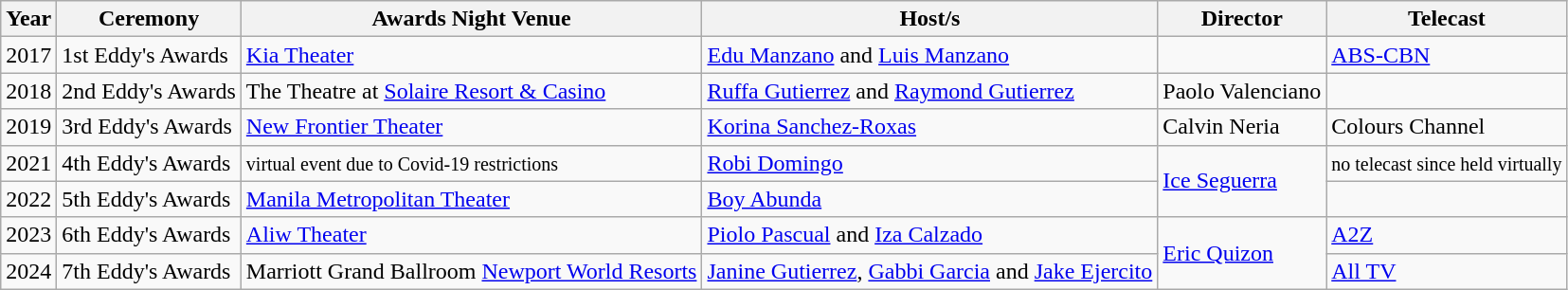<table class="wikitable sortable">
<tr>
<th>Year</th>
<th>Ceremony</th>
<th>Awards Night Venue</th>
<th>Host/s</th>
<th>Director</th>
<th>Telecast</th>
</tr>
<tr>
<td>2017</td>
<td>1st Eddy's Awards</td>
<td><a href='#'>Kia Theater</a></td>
<td><a href='#'>Edu Manzano</a> and <a href='#'>Luis Manzano</a></td>
<td></td>
<td><a href='#'>ABS-CBN</a></td>
</tr>
<tr>
<td>2018</td>
<td>2nd Eddy's Awards</td>
<td>The Theatre at <a href='#'>Solaire Resort & Casino</a></td>
<td><a href='#'>Ruffa Gutierrez</a> and <a href='#'>Raymond Gutierrez</a></td>
<td>Paolo Valenciano</td>
<td></td>
</tr>
<tr>
<td>2019</td>
<td>3rd Eddy's Awards</td>
<td><a href='#'>New Frontier Theater</a></td>
<td><a href='#'>Korina Sanchez-Roxas</a></td>
<td>Calvin Neria</td>
<td>Colours Channel</td>
</tr>
<tr>
<td>2021</td>
<td>4th Eddy's Awards</td>
<td><small>virtual event due to Covid-19 restrictions</small></td>
<td><a href='#'>Robi Domingo</a></td>
<td rowspan=2><a href='#'>Ice Seguerra</a></td>
<td><small>no telecast since held virtually</small></td>
</tr>
<tr>
<td>2022</td>
<td>5th Eddy's Awards</td>
<td><a href='#'>Manila Metropolitan Theater</a></td>
<td><a href='#'>Boy Abunda</a></td>
</tr>
<tr>
<td>2023</td>
<td>6th Eddy's Awards</td>
<td><a href='#'>Aliw Theater</a></td>
<td><a href='#'>Piolo Pascual</a> and <a href='#'>Iza Calzado</a></td>
<td rowspan=2><a href='#'>Eric Quizon</a></td>
<td><a href='#'>A2Z</a></td>
</tr>
<tr>
<td>2024</td>
<td>7th Eddy's Awards</td>
<td>Marriott Grand Ballroom <a href='#'>Newport World Resorts</a></td>
<td><a href='#'>Janine Gutierrez</a>, <a href='#'>Gabbi Garcia</a> and <a href='#'>Jake Ejercito</a></td>
<td><a href='#'>All TV</a></td>
</tr>
</table>
